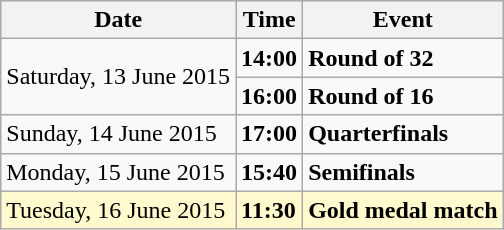<table class = "wikitable">
<tr>
<th>Date</th>
<th>Time</th>
<th>Event</th>
</tr>
<tr>
<td rowspan="2">Saturday, 13 June 2015</td>
<td><strong>14:00</strong></td>
<td><strong>Round of 32</strong></td>
</tr>
<tr>
<td><strong>16:00</strong></td>
<td><strong>Round of 16</strong></td>
</tr>
<tr>
<td>Sunday, 14 June 2015</td>
<td><strong>17:00</strong></td>
<td><strong>Quarterfinals</strong></td>
</tr>
<tr>
<td>Monday, 15 June 2015</td>
<td><strong>15:40</strong></td>
<td><strong>Semifinals</strong></td>
</tr>
<tr style="background-color:lemonchiffon;">
<td>Tuesday, 16 June 2015</td>
<td><strong>11:30</strong></td>
<td><strong>Gold medal match</strong></td>
</tr>
</table>
